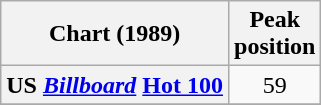<table class="wikitable sortable plainrowheaders" style="text-align:center">
<tr>
<th>Chart (1989)</th>
<th>Peak<br>position</th>
</tr>
<tr>
<th scope="row">US <em><a href='#'>Billboard</a></em> <a href='#'>Hot 100</a></th>
<td style="text-align:center;">59</td>
</tr>
<tr>
</tr>
</table>
